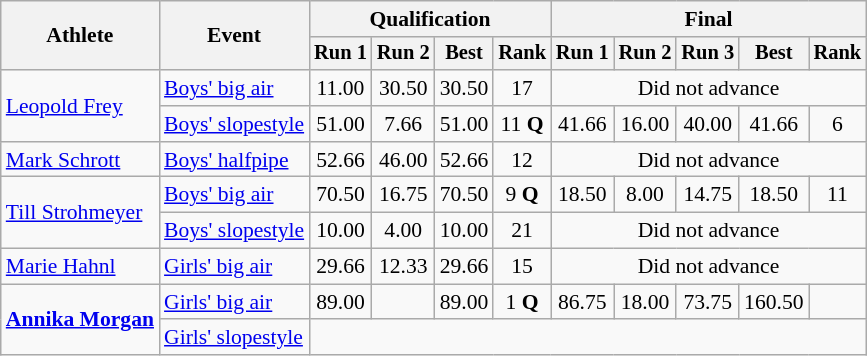<table class="wikitable" style="font-size:90%">
<tr>
<th rowspan=2>Athlete</th>
<th rowspan=2>Event</th>
<th colspan=4>Qualification</th>
<th colspan=5>Final</th>
</tr>
<tr style="font-size:95%">
<th>Run 1</th>
<th>Run 2</th>
<th>Best</th>
<th>Rank</th>
<th>Run 1</th>
<th>Run 2</th>
<th>Run 3</th>
<th>Best</th>
<th>Rank</th>
</tr>
<tr align=center>
<td align=left rowspan=2><a href='#'>Leopold Frey</a></td>
<td align=left><a href='#'>Boys' big air</a></td>
<td>11.00</td>
<td>30.50</td>
<td>30.50</td>
<td>17</td>
<td colspan=5>Did not advance</td>
</tr>
<tr align=center>
<td align=left><a href='#'>Boys' slopestyle</a></td>
<td>51.00</td>
<td>7.66</td>
<td>51.00</td>
<td>11 <strong>Q</strong></td>
<td>41.66</td>
<td>16.00</td>
<td>40.00</td>
<td>41.66</td>
<td>6</td>
</tr>
<tr align=center>
<td align=left><a href='#'>Mark Schrott</a></td>
<td align=left><a href='#'>Boys' halfpipe</a></td>
<td>52.66</td>
<td>46.00</td>
<td>52.66</td>
<td>12</td>
<td colspan=5>Did not advance</td>
</tr>
<tr align=center>
<td align=left rowspan=2><a href='#'>Till Strohmeyer</a></td>
<td align=left><a href='#'>Boys' big air</a></td>
<td>70.50</td>
<td>16.75</td>
<td>70.50</td>
<td>9 <strong>Q</strong></td>
<td>18.50</td>
<td>8.00</td>
<td>14.75</td>
<td>18.50</td>
<td>11</td>
</tr>
<tr align=center>
<td align=left><a href='#'>Boys' slopestyle</a></td>
<td>10.00</td>
<td>4.00</td>
<td>10.00</td>
<td>21</td>
<td colspan=5>Did not advance</td>
</tr>
<tr align=center>
<td align=left><a href='#'>Marie Hahnl</a></td>
<td align=left><a href='#'>Girls' big air</a></td>
<td>29.66</td>
<td>12.33</td>
<td>29.66</td>
<td>15</td>
<td colspan=5>Did not advance</td>
</tr>
<tr align=center>
<td align=left rowspan=2><strong><a href='#'>Annika Morgan</a></strong></td>
<td align=left><a href='#'>Girls' big air</a></td>
<td>89.00</td>
<td></td>
<td>89.00</td>
<td>1 <strong>Q</strong></td>
<td>86.75</td>
<td>18.00</td>
<td>73.75</td>
<td>160.50</td>
<td></td>
</tr>
<tr align=center>
<td align=left><a href='#'>Girls' slopestyle</a></td>
<td colspan=9></td>
</tr>
</table>
